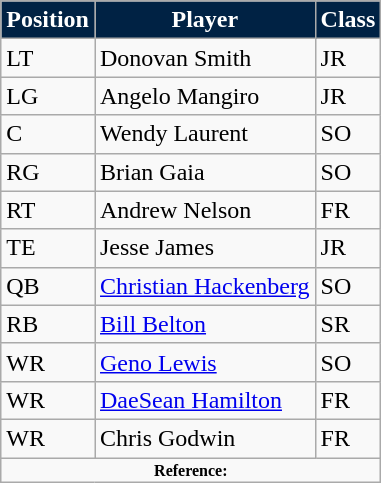<table class="wikitable">
<tr>
<th style="background:#024; color:#fff;">Position</th>
<th style="background:#024; color:#fff;">Player</th>
<th style="background:#024; color:#fff;">Class</th>
</tr>
<tr>
<td>LT</td>
<td>Donovan Smith</td>
<td>JR</td>
</tr>
<tr>
<td>LG</td>
<td>Angelo Mangiro</td>
<td>JR</td>
</tr>
<tr>
<td>C</td>
<td>Wendy Laurent</td>
<td>SO</td>
</tr>
<tr>
<td>RG</td>
<td>Brian Gaia</td>
<td>SO</td>
</tr>
<tr>
<td>RT</td>
<td>Andrew Nelson</td>
<td>FR</td>
</tr>
<tr>
<td>TE</td>
<td>Jesse James</td>
<td>JR</td>
</tr>
<tr>
<td>QB</td>
<td><a href='#'>Christian Hackenberg</a></td>
<td>SO</td>
</tr>
<tr>
<td>RB</td>
<td><a href='#'>Bill Belton</a></td>
<td>SR</td>
</tr>
<tr>
<td>WR</td>
<td><a href='#'>Geno Lewis</a></td>
<td>SO</td>
</tr>
<tr>
<td>WR</td>
<td><a href='#'>DaeSean Hamilton</a></td>
<td>FR</td>
</tr>
<tr>
<td>WR</td>
<td>Chris Godwin</td>
<td>FR</td>
</tr>
<tr>
<td colspan="3" style="font-size:8pt; text-align:center;"><strong>Reference:</strong></td>
</tr>
</table>
